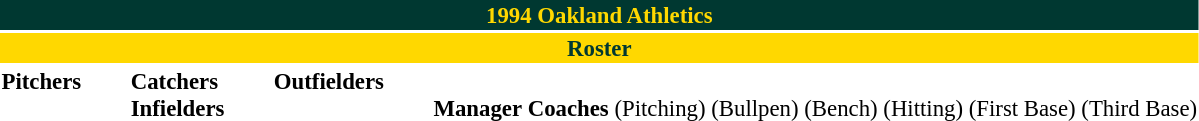<table class="toccolours" style="font-size: 95%;">
<tr>
<th colspan="10" style="background-color: #003831; color: #FFD800; text-align: center;">1994 Oakland Athletics</th>
</tr>
<tr>
<td colspan="10" style="background-color: #FFD800; color: #003831; text-align: center;"><strong>Roster</strong></td>
</tr>
<tr>
<td valign="top"><strong>Pitchers</strong><br>


















</td>
<td width="25px"></td>
<td valign="top"><strong>Catchers</strong><br>


<strong>Infielders</strong>












</td>
<td width="25px"></td>
<td valign="top"><strong>Outfielders</strong><br>





</td>
<td width="25px"></td>
<td valign="top"><br><strong>Manager</strong>

<strong>Coaches</strong>
 (Pitching)
 (Bullpen)
 (Bench)
 (Hitting)
 (First Base)
 (Third Base)</td>
</tr>
</table>
